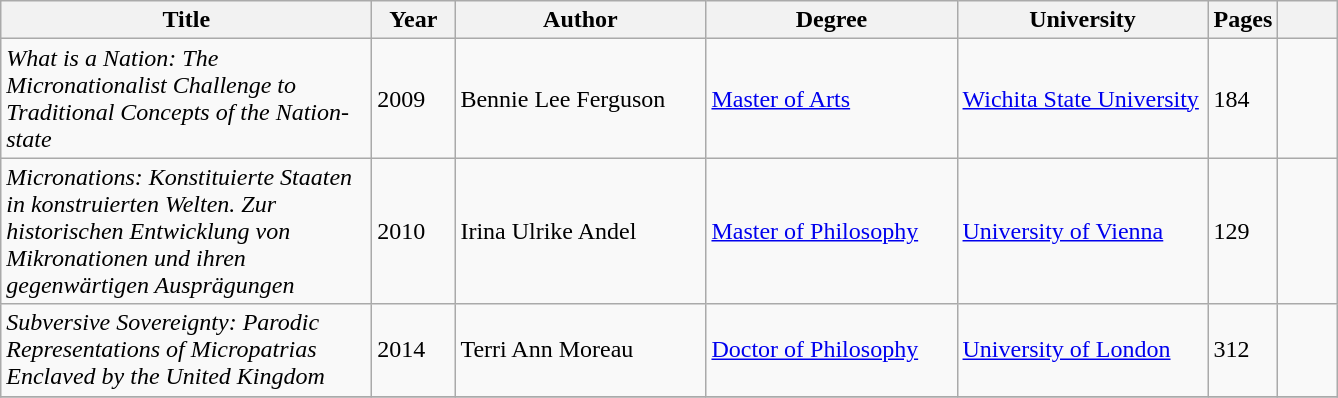<table class="wikitable">
<tr>
<th scope="col" style="width:15em;">Title</th>
<th scope="col" style="width:3em;">Year</th>
<th scope="col" style="width:10em;">Author</th>
<th scope="col" style="width:10em;">Degree</th>
<th scope="col" style="width:10em;" class="unsortable">University</th>
<th scope="col" style="width:2em;">Pages</th>
<th scope="col" style="width:2em;" class="unsortable"></th>
</tr>
<tr>
<td><em>What is a Nation: The Micronationalist Challenge to Traditional Concepts of the Nation-state</em></td>
<td>2009</td>
<td>Bennie Lee Ferguson</td>
<td><a href='#'>Master of Arts</a></td>
<td><a href='#'>Wichita State University</a></td>
<td>184</td>
<td></td>
</tr>
<tr>
<td><em>Micronations: Konstituierte Staaten in konstruierten Welten. Zur historischen Entwicklung von Mikronationen und ihren gegenwärtigen Ausprägungen</em></td>
<td>2010</td>
<td>Irina Ulrike Andel</td>
<td><a href='#'>Master of Philosophy</a></td>
<td><a href='#'>University of Vienna</a></td>
<td>129</td>
<td></td>
</tr>
<tr>
<td><em>Subversive Sovereignty: Parodic Representations of Micropatrias Enclaved by the United Kingdom</em></td>
<td>2014</td>
<td>Terri Ann Moreau</td>
<td><a href='#'>Doctor of Philosophy</a></td>
<td><a href='#'>University of London</a></td>
<td>312</td>
<td></td>
</tr>
<tr>
</tr>
</table>
